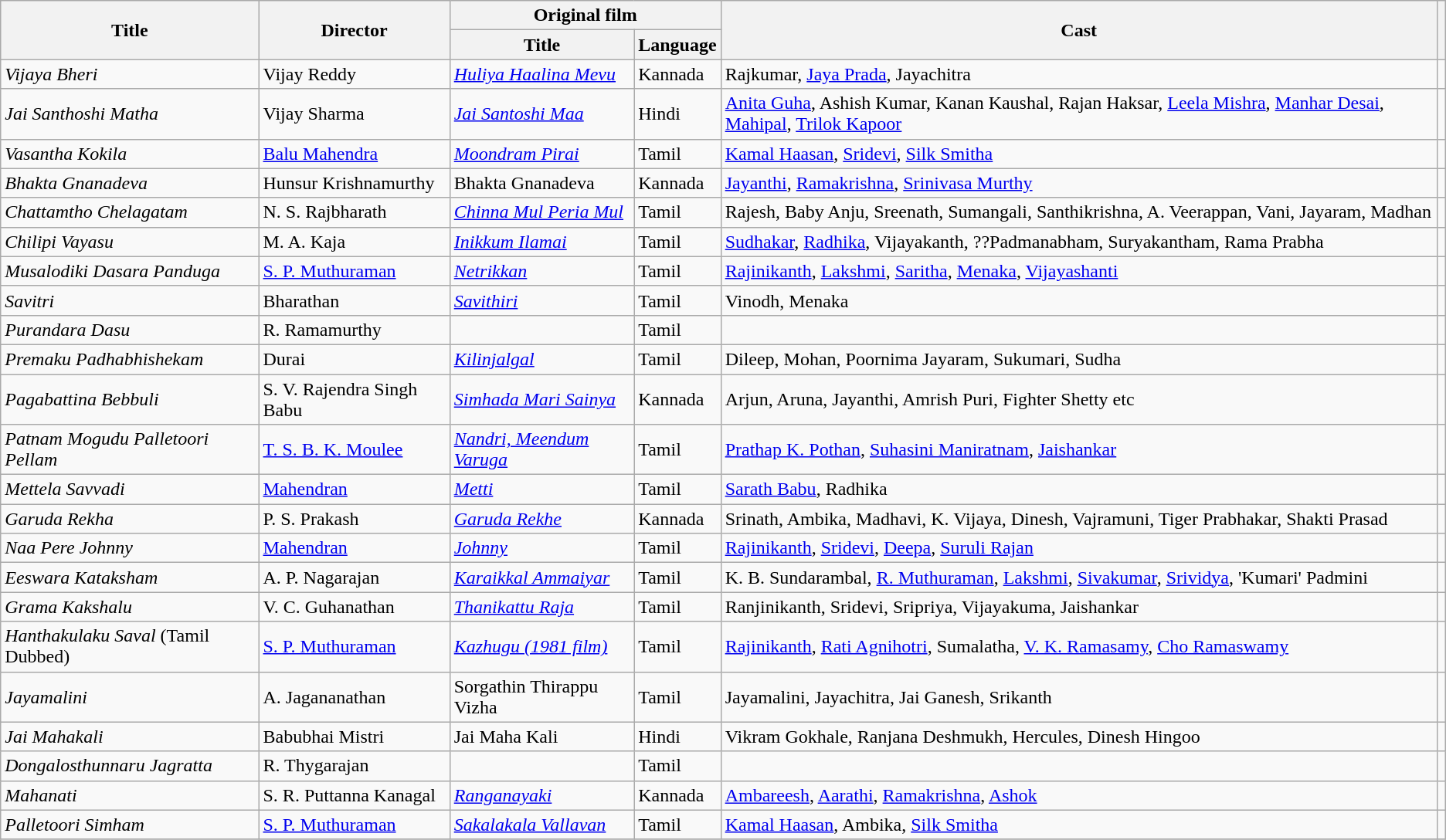<table class="wikitable sortable">
<tr>
<th scope="col" rowspan="2">Title</th>
<th scope="col" rowspan="2">Director</th>
<th scope="col" colspan="2">Original film</th>
<th scope="col" rowspan="2">Cast</th>
<th scope="col" rowspan="2" class="unsortable"></th>
</tr>
<tr>
<th scope="col">Title</th>
<th scope="col">Language</th>
</tr>
<tr>
<td><em>Vijaya Bheri</em></td>
<td>Vijay Reddy</td>
<td><em><a href='#'>Huliya Haalina Mevu</a></em></td>
<td>Kannada</td>
<td>Rajkumar, <a href='#'>Jaya Prada</a>, Jayachitra</td>
<td></td>
</tr>
<tr>
<td><em>Jai Santhoshi Matha</em></td>
<td>Vijay Sharma</td>
<td><em><a href='#'>Jai Santoshi Maa</a></em></td>
<td>Hindi</td>
<td><a href='#'>Anita Guha</a>, Ashish Kumar, Kanan Kaushal, Rajan Haksar, <a href='#'>Leela Mishra</a>, <a href='#'>Manhar Desai</a>, <a href='#'>Mahipal</a>, <a href='#'>Trilok Kapoor</a></td>
<td></td>
</tr>
<tr>
<td><em>Vasantha Kokila</em></td>
<td><a href='#'>Balu Mahendra</a></td>
<td><em><a href='#'>Moondram Pirai</a></em></td>
<td>Tamil</td>
<td><a href='#'>Kamal Haasan</a>, <a href='#'>Sridevi</a>, <a href='#'>Silk Smitha</a></td>
<td></td>
</tr>
<tr>
<td><em>Bhakta Gnanadeva</em></td>
<td>Hunsur Krishnamurthy</td>
<td>Bhakta Gnanadeva</td>
<td>Kannada</td>
<td><a href='#'>Jayanthi</a>, <a href='#'>Ramakrishna</a>, <a href='#'>Srinivasa Murthy</a></td>
<td></td>
</tr>
<tr>
<td><em>Chattamtho Chelagatam</em></td>
<td>N. S. Rajbharath</td>
<td><em><a href='#'>Chinna Mul Peria Mul</a></em></td>
<td>Tamil</td>
<td>Rajesh, Baby Anju, Sreenath, Sumangali, Santhikrishna, A. Veerappan, Vani, Jayaram, Madhan</td>
<td></td>
</tr>
<tr>
<td><em>Chilipi Vayasu</em></td>
<td>M. A. Kaja</td>
<td><em><a href='#'>Inikkum Ilamai</a></em></td>
<td>Tamil</td>
<td><a href='#'>Sudhakar</a>, <a href='#'>Radhika</a>, Vijayakanth, ??Padmanabham, Suryakantham, Rama Prabha</td>
<td></td>
</tr>
<tr>
<td><em>Musalodiki Dasara Panduga</em></td>
<td><a href='#'>S. P. Muthuraman</a></td>
<td><em><a href='#'>Netrikkan</a></em></td>
<td>Tamil</td>
<td><a href='#'>Rajinikanth</a>, <a href='#'>Lakshmi</a>, <a href='#'>Saritha</a>, <a href='#'>Menaka</a>, <a href='#'>Vijayashanti</a></td>
<td></td>
</tr>
<tr>
<td><em>Savitri</em></td>
<td>Bharathan</td>
<td><em><a href='#'>Savithiri</a></em></td>
<td>Tamil</td>
<td>Vinodh, Menaka</td>
<td></td>
</tr>
<tr>
<td><em>Purandara Dasu</em></td>
<td>R. Ramamurthy</td>
<td></td>
<td>Tamil</td>
<td></td>
<td></td>
</tr>
<tr>
<td><em>Premaku Padhabhishekam</em></td>
<td>Durai</td>
<td><em><a href='#'>Kilinjalgal</a></em></td>
<td>Tamil</td>
<td>Dileep, Mohan, Poornima Jayaram, Sukumari, Sudha</td>
<td></td>
</tr>
<tr>
<td><em>Pagabattina Bebbuli</em></td>
<td>S. V. Rajendra Singh Babu</td>
<td><em><a href='#'>Simhada Mari Sainya</a></em></td>
<td>Kannada</td>
<td>Arjun, Aruna, Jayanthi, Amrish Puri, Fighter Shetty etc</td>
<td></td>
</tr>
<tr>
<td><em>Patnam Mogudu Palletoori Pellam</em></td>
<td><a href='#'>T. S. B. K. Moulee</a></td>
<td><em><a href='#'>Nandri, Meendum Varuga</a></em></td>
<td>Tamil</td>
<td><a href='#'>Prathap K. Pothan</a>, <a href='#'>Suhasini Maniratnam</a>, <a href='#'>Jaishankar</a></td>
<td></td>
</tr>
<tr>
<td><em>Mettela Savvadi</em></td>
<td><a href='#'>Mahendran</a></td>
<td><em><a href='#'>Metti</a></em></td>
<td>Tamil</td>
<td><a href='#'>Sarath Babu</a>, Radhika</td>
<td></td>
</tr>
<tr>
<td><em>Garuda Rekha</em></td>
<td>P. S. Prakash</td>
<td><em><a href='#'>Garuda Rekhe</a></em></td>
<td>Kannada</td>
<td>Srinath, Ambika, Madhavi, K. Vijaya, Dinesh, Vajramuni, Tiger Prabhakar,  Shakti Prasad</td>
<td></td>
</tr>
<tr>
<td><em>Naa Pere Johnny</em></td>
<td><a href='#'>Mahendran</a></td>
<td><em><a href='#'>Johnny</a></em></td>
<td>Tamil</td>
<td><a href='#'>Rajinikanth</a>, <a href='#'>Sridevi</a>, <a href='#'>Deepa</a>, <a href='#'>Suruli Rajan</a></td>
<td></td>
</tr>
<tr>
<td><em>Eeswara Kataksham</em></td>
<td>A. P. Nagarajan</td>
<td><em><a href='#'>Karaikkal Ammaiyar</a></em></td>
<td>Tamil</td>
<td>K. B. Sundarambal, <a href='#'>R. Muthuraman</a>, <a href='#'>Lakshmi</a>, <a href='#'>Sivakumar</a>, <a href='#'>Srividya</a>, 'Kumari' Padmini</td>
<td></td>
</tr>
<tr>
<td><em>Grama Kakshalu</em></td>
<td>V. C. Guhanathan</td>
<td><em><a href='#'>Thanikattu Raja</a></em></td>
<td>Tamil</td>
<td>Ranjinikanth, Sridevi, Sripriya, Vijayakuma, Jaishankar</td>
<td></td>
</tr>
<tr>
<td><em>Hanthakulaku Saval</em> (Tamil Dubbed)</td>
<td><a href='#'>S. P. Muthuraman</a></td>
<td><em><a href='#'>Kazhugu (1981 film)</a></em></td>
<td>Tamil</td>
<td><a href='#'>Rajinikanth</a>, <a href='#'>Rati Agnihotri</a>, Sumalatha, <a href='#'>V. K. Ramasamy</a>, <a href='#'>Cho Ramaswamy</a></td>
<td></td>
</tr>
<tr>
<td><em>Jayamalini</em></td>
<td>A. Jagananathan</td>
<td>Sorgathin Thirappu Vizha</td>
<td>Tamil</td>
<td>Jayamalini, Jayachitra, Jai Ganesh, Srikanth</td>
<td></td>
</tr>
<tr>
<td><em>Jai Mahakali</em></td>
<td>Babubhai Mistri</td>
<td>Jai Maha Kali</td>
<td>Hindi</td>
<td>Vikram Gokhale, Ranjana Deshmukh, Hercules, Dinesh Hingoo</td>
<td></td>
</tr>
<tr>
<td><em>Dongalosthunnaru Jagratta</em></td>
<td>R. Thygarajan</td>
<td></td>
<td>Tamil</td>
<td></td>
<td></td>
</tr>
<tr>
<td><em>Mahanati</em></td>
<td>S. R. Puttanna Kanagal</td>
<td><em><a href='#'>Ranganayaki</a></em></td>
<td>Kannada</td>
<td><a href='#'>Ambareesh</a>, <a href='#'>Aarathi</a>, <a href='#'>Ramakrishna</a>, <a href='#'>Ashok</a></td>
<td></td>
</tr>
<tr>
<td><em>Palletoori Simham</em></td>
<td><a href='#'>S. P. Muthuraman</a></td>
<td><em><a href='#'>Sakalakala Vallavan</a></em></td>
<td>Tamil</td>
<td><a href='#'>Kamal Haasan</a>, Ambika, <a href='#'>Silk Smitha</a></td>
<td></td>
</tr>
<tr>
</tr>
</table>
